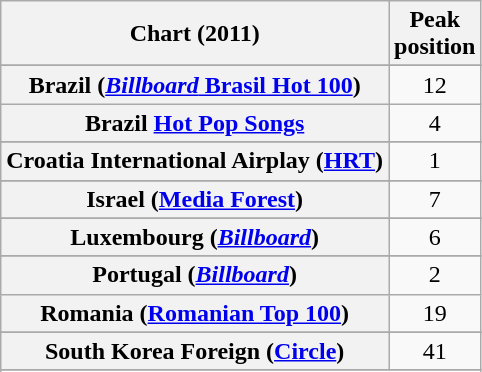<table class="wikitable sortable plainrowheaders" style="text-align:center">
<tr>
<th scope="col">Chart (2011)</th>
<th scope="col">Peak<br>position</th>
</tr>
<tr>
</tr>
<tr>
</tr>
<tr>
</tr>
<tr>
</tr>
<tr>
<th scope="row">Brazil (<a href='#'><em>Billboard</em> Brasil Hot 100</a>)</th>
<td>12</td>
</tr>
<tr>
<th scope="row">Brazil <a href='#'>Hot Pop Songs</a></th>
<td>4</td>
</tr>
<tr>
</tr>
<tr>
</tr>
<tr>
<th scope="row">Croatia International Airplay (<a href='#'>HRT</a>)</th>
<td style="text-align:center;">1</td>
</tr>
<tr>
</tr>
<tr>
</tr>
<tr>
</tr>
<tr>
</tr>
<tr>
</tr>
<tr>
</tr>
<tr>
<th scope="row">Israel (<a href='#'>Media Forest</a>)</th>
<td>7</td>
</tr>
<tr>
</tr>
<tr>
<th scope="row">Luxembourg (<a href='#'><em>Billboard</em></a>)</th>
<td>6</td>
</tr>
<tr>
</tr>
<tr>
</tr>
<tr>
</tr>
<tr>
</tr>
<tr>
<th scope="row">Portugal (<em><a href='#'>Billboard</a></em>)</th>
<td>2</td>
</tr>
<tr>
<th scope="row">Romania (<a href='#'>Romanian Top 100</a>)</th>
<td>19</td>
</tr>
<tr>
</tr>
<tr>
</tr>
<tr>
<th scope="row">South Korea Foreign (<a href='#'>Circle</a>)</th>
<td>41</td>
</tr>
<tr>
</tr>
<tr>
</tr>
<tr>
</tr>
<tr>
</tr>
<tr>
</tr>
<tr>
</tr>
<tr>
</tr>
<tr>
</tr>
</table>
